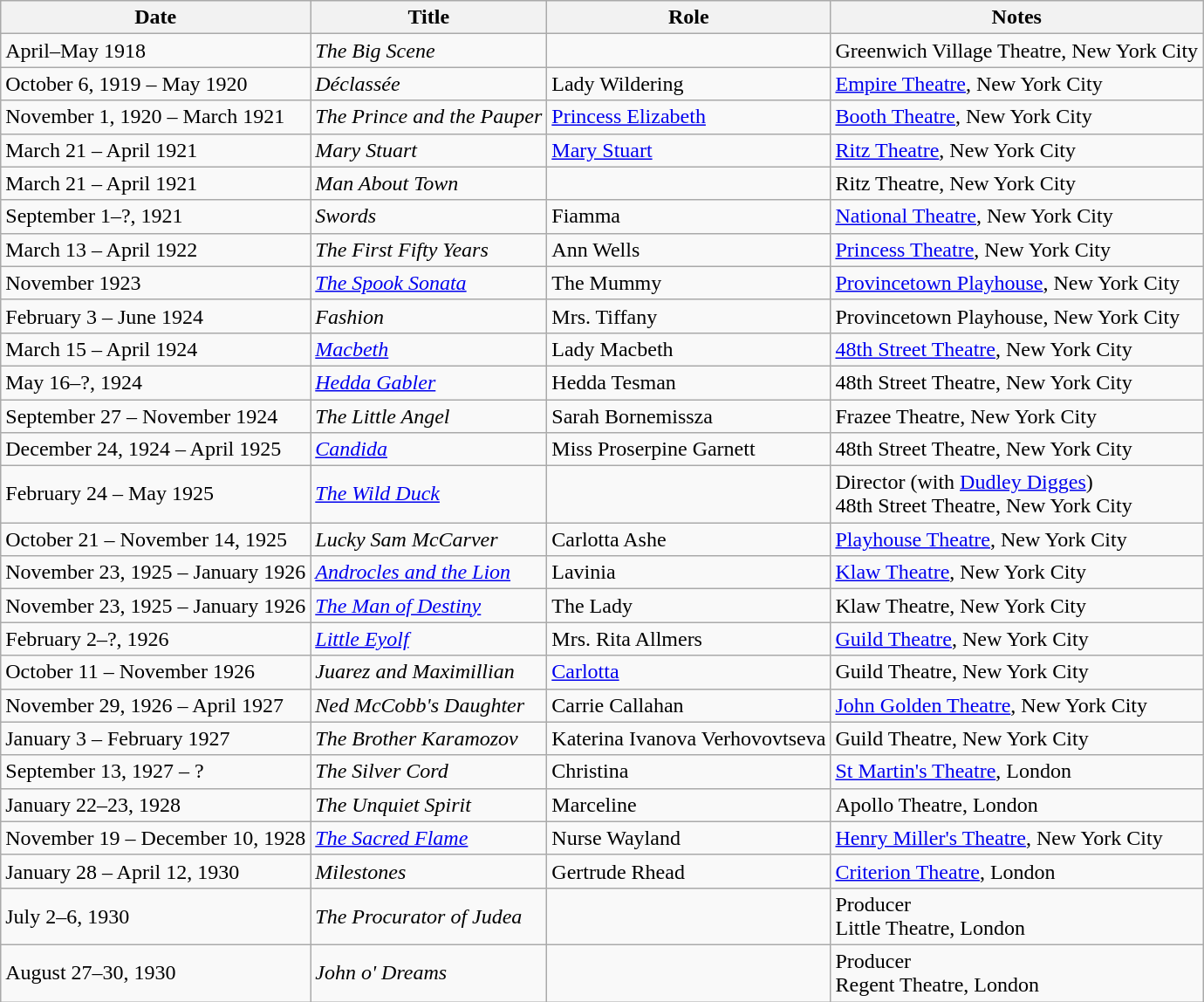<table class="wikitable">
<tr>
<th>Date</th>
<th>Title</th>
<th>Role</th>
<th>Notes</th>
</tr>
<tr>
<td>April–May 1918</td>
<td><em>The Big Scene</em></td>
<td></td>
<td>Greenwich Village Theatre, New York City</td>
</tr>
<tr>
<td>October 6, 1919 – May 1920</td>
<td><em>Déclassée</em></td>
<td>Lady Wildering</td>
<td><a href='#'>Empire Theatre</a>, New York City</td>
</tr>
<tr>
<td>November 1, 1920 – March 1921</td>
<td><em>The Prince and the Pauper</em></td>
<td><a href='#'>Princess Elizabeth</a></td>
<td><a href='#'>Booth Theatre</a>, New York City</td>
</tr>
<tr>
<td>March 21 – April 1921</td>
<td><em>Mary Stuart</em></td>
<td><a href='#'>Mary Stuart</a></td>
<td><a href='#'>Ritz Theatre</a>, New York City</td>
</tr>
<tr>
<td>March 21 – April 1921</td>
<td><em>Man About Town</em></td>
<td></td>
<td>Ritz Theatre, New York City</td>
</tr>
<tr>
<td>September 1–?, 1921</td>
<td><em>Swords</em></td>
<td>Fiamma</td>
<td><a href='#'>National Theatre</a>, New York City</td>
</tr>
<tr>
<td>March 13 – April 1922</td>
<td><em>The First Fifty Years</em></td>
<td>Ann Wells</td>
<td><a href='#'>Princess Theatre</a>, New York City</td>
</tr>
<tr>
<td>November 1923</td>
<td><em><a href='#'>The Spook Sonata</a></em></td>
<td>The Mummy</td>
<td><a href='#'>Provincetown Playhouse</a>, New York City</td>
</tr>
<tr>
<td>February 3 – June 1924</td>
<td><em>Fashion</em></td>
<td>Mrs. Tiffany</td>
<td>Provincetown Playhouse, New York City</td>
</tr>
<tr>
<td>March 15 – April 1924</td>
<td><em><a href='#'>Macbeth</a></em></td>
<td>Lady Macbeth</td>
<td><a href='#'>48th Street Theatre</a>, New York City</td>
</tr>
<tr>
<td>May 16–?, 1924</td>
<td><em><a href='#'>Hedda Gabler</a></em></td>
<td>Hedda Tesman</td>
<td>48th Street Theatre, New York City</td>
</tr>
<tr>
<td>September 27 – November 1924</td>
<td><em>The Little Angel</em></td>
<td>Sarah Bornemissza</td>
<td>Frazee Theatre, New York City</td>
</tr>
<tr>
<td>December 24, 1924 – April 1925</td>
<td><em><a href='#'>Candida</a></em></td>
<td>Miss Proserpine Garnett</td>
<td>48th Street Theatre, New York City</td>
</tr>
<tr>
<td>February 24 – May 1925</td>
<td><em><a href='#'>The Wild Duck</a></em></td>
<td></td>
<td>Director (with <a href='#'>Dudley Digges</a>)<br>48th Street Theatre, New York City</td>
</tr>
<tr>
<td>October 21 – November 14, 1925</td>
<td><em>Lucky Sam McCarver</em></td>
<td>Carlotta Ashe</td>
<td><a href='#'>Playhouse Theatre</a>, New York City</td>
</tr>
<tr>
<td>November 23, 1925 – January 1926</td>
<td><em><a href='#'>Androcles and the Lion</a></em></td>
<td>Lavinia</td>
<td><a href='#'>Klaw Theatre</a>, New York City</td>
</tr>
<tr>
<td>November 23, 1925 – January 1926</td>
<td><em><a href='#'>The Man of Destiny</a></em></td>
<td>The Lady</td>
<td>Klaw Theatre, New York City</td>
</tr>
<tr>
<td>February 2–?, 1926</td>
<td><em><a href='#'>Little Eyolf</a></em></td>
<td>Mrs. Rita Allmers</td>
<td><a href='#'>Guild Theatre</a>, New York City</td>
</tr>
<tr>
<td>October 11 – November 1926</td>
<td><em>Juarez and Maximillian</em></td>
<td><a href='#'>Carlotta</a></td>
<td>Guild Theatre, New York City</td>
</tr>
<tr>
<td>November 29, 1926 – April 1927</td>
<td><em>Ned McCobb's Daughter</em></td>
<td>Carrie Callahan</td>
<td><a href='#'>John Golden Theatre</a>, New York City</td>
</tr>
<tr>
<td>January 3 – February 1927</td>
<td><em>The Brother Karamozov</em></td>
<td>Katerina Ivanova Verhovovtseva</td>
<td>Guild Theatre, New York City</td>
</tr>
<tr>
<td>September 13, 1927 – ?</td>
<td><em>The Silver Cord</em></td>
<td>Christina</td>
<td><a href='#'>St Martin's Theatre</a>, London</td>
</tr>
<tr>
<td>January 22–23, 1928</td>
<td><em>The Unquiet Spirit</em></td>
<td>Marceline</td>
<td>Apollo Theatre, London</td>
</tr>
<tr>
<td>November 19 – December 10, 1928</td>
<td><em><a href='#'>The Sacred Flame</a></em></td>
<td>Nurse Wayland</td>
<td><a href='#'>Henry Miller's Theatre</a>, New York City</td>
</tr>
<tr>
<td>January 28 – April 12, 1930</td>
<td><em>Milestones</em></td>
<td>Gertrude Rhead</td>
<td><a href='#'>Criterion Theatre</a>, London</td>
</tr>
<tr>
<td>July 2–6, 1930</td>
<td><em>The Procurator of Judea</em></td>
<td></td>
<td>Producer<br>Little Theatre, London</td>
</tr>
<tr>
<td>August 27–30, 1930</td>
<td><em>John o' Dreams</em></td>
<td></td>
<td>Producer<br>Regent Theatre, London</td>
</tr>
</table>
